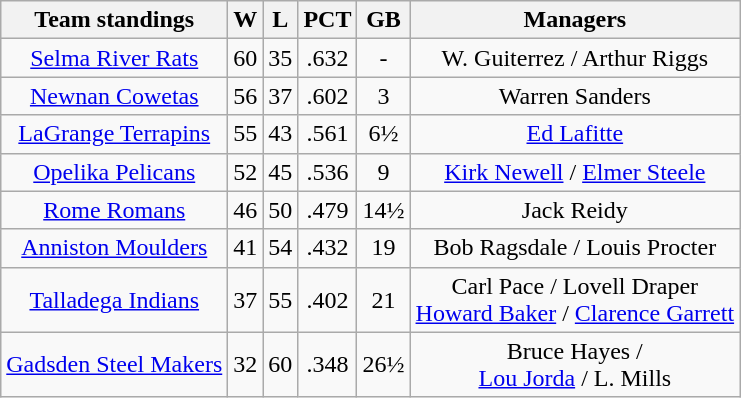<table class="wikitable" style="text-align:center">
<tr>
<th>Team standings</th>
<th>W</th>
<th>L</th>
<th>PCT</th>
<th>GB</th>
<th>Managers</th>
</tr>
<tr>
<td><a href='#'>Selma River Rats</a></td>
<td>60</td>
<td>35</td>
<td>.632</td>
<td>-</td>
<td>W. Guiterrez / Arthur Riggs</td>
</tr>
<tr>
<td><a href='#'>Newnan Cowetas</a></td>
<td>56</td>
<td>37</td>
<td>.602</td>
<td>3</td>
<td>Warren Sanders</td>
</tr>
<tr>
<td><a href='#'>LaGrange Terrapins</a></td>
<td>55</td>
<td>43</td>
<td>.561</td>
<td>6½</td>
<td><a href='#'>Ed Lafitte</a></td>
</tr>
<tr>
<td><a href='#'>Opelika Pelicans</a></td>
<td>52</td>
<td>45</td>
<td>.536</td>
<td>9</td>
<td><a href='#'>Kirk Newell</a> / <a href='#'>Elmer Steele</a></td>
</tr>
<tr>
<td><a href='#'>Rome Romans</a></td>
<td>46</td>
<td>50</td>
<td>.479</td>
<td>14½</td>
<td>Jack Reidy</td>
</tr>
<tr>
<td><a href='#'>Anniston Moulders</a></td>
<td>41</td>
<td>54</td>
<td>.432</td>
<td>19</td>
<td>Bob Ragsdale / Louis Procter</td>
</tr>
<tr>
<td><a href='#'>Talladega Indians</a></td>
<td>37</td>
<td>55</td>
<td>.402</td>
<td>21</td>
<td>Carl Pace / Lovell Draper <br> <a href='#'>Howard Baker</a> / <a href='#'>Clarence Garrett</a></td>
</tr>
<tr>
<td><a href='#'>Gadsden Steel Makers</a></td>
<td>32</td>
<td>60</td>
<td>.348</td>
<td>26½</td>
<td>Bruce Hayes /<br> <a href='#'>Lou Jorda</a> / L. Mills</td>
</tr>
</table>
